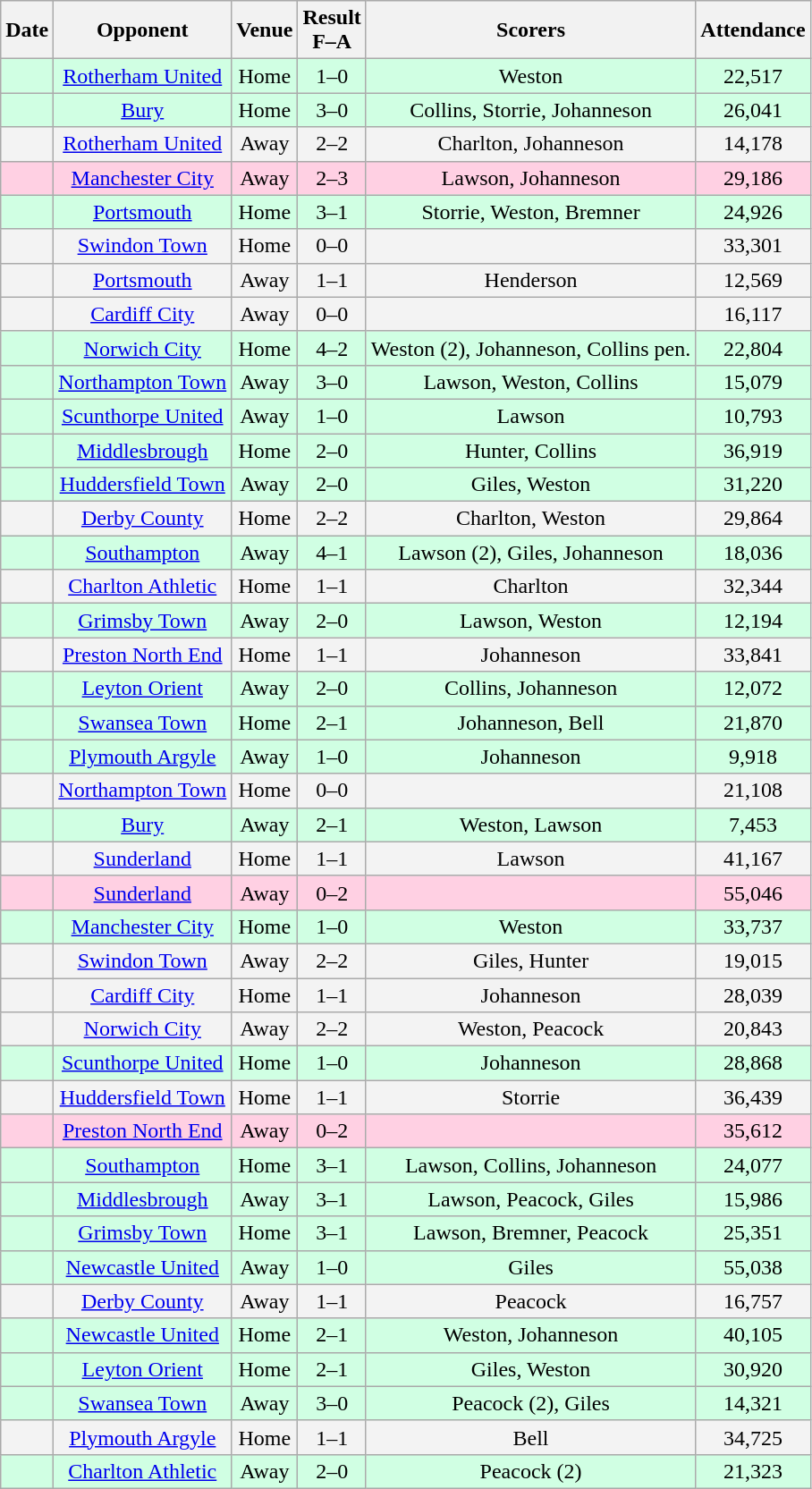<table class="wikitable sortable" style="text-align:center;">
<tr>
<th>Date</th>
<th>Opponent</th>
<th>Venue</th>
<th>Result<br>F–A</th>
<th class=unsortable>Scorers</th>
<th>Attendance</th>
</tr>
<tr bgcolor="#d0ffe3">
<td></td>
<td><a href='#'>Rotherham United</a></td>
<td>Home</td>
<td>1–0</td>
<td>Weston</td>
<td>22,517</td>
</tr>
<tr bgcolor="#d0ffe3">
<td></td>
<td><a href='#'>Bury</a></td>
<td>Home</td>
<td>3–0</td>
<td>Collins, Storrie, Johanneson</td>
<td>26,041</td>
</tr>
<tr bgcolor="#f3f3f3">
<td></td>
<td><a href='#'>Rotherham United</a></td>
<td>Away</td>
<td>2–2</td>
<td>Charlton, Johanneson</td>
<td>14,178</td>
</tr>
<tr bgcolor="#ffd0e3">
<td></td>
<td><a href='#'>Manchester City</a></td>
<td>Away</td>
<td>2–3</td>
<td>Lawson, Johanneson</td>
<td>29,186</td>
</tr>
<tr bgcolor="#d0ffe3">
<td></td>
<td><a href='#'>Portsmouth</a></td>
<td>Home</td>
<td>3–1</td>
<td>Storrie, Weston, Bremner</td>
<td>24,926</td>
</tr>
<tr bgcolor="#f3f3f3">
<td></td>
<td><a href='#'>Swindon Town</a></td>
<td>Home</td>
<td>0–0</td>
<td></td>
<td>33,301</td>
</tr>
<tr bgcolor="#f3f3f3">
<td></td>
<td><a href='#'>Portsmouth</a></td>
<td>Away</td>
<td>1–1</td>
<td>Henderson</td>
<td>12,569</td>
</tr>
<tr bgcolor="#f3f3f3">
<td></td>
<td><a href='#'>Cardiff City</a></td>
<td>Away</td>
<td>0–0</td>
<td></td>
<td>16,117</td>
</tr>
<tr bgcolor="#d0ffe3">
<td></td>
<td><a href='#'>Norwich City</a></td>
<td>Home</td>
<td>4–2</td>
<td>Weston (2), Johanneson, Collins pen.</td>
<td>22,804</td>
</tr>
<tr bgcolor="#d0ffe3">
<td></td>
<td><a href='#'>Northampton Town</a></td>
<td>Away</td>
<td>3–0</td>
<td>Lawson, Weston, Collins</td>
<td>15,079</td>
</tr>
<tr bgcolor="#d0ffe3">
<td></td>
<td><a href='#'>Scunthorpe United</a></td>
<td>Away</td>
<td>1–0</td>
<td>Lawson</td>
<td>10,793</td>
</tr>
<tr bgcolor="#d0ffe3">
<td></td>
<td><a href='#'>Middlesbrough</a></td>
<td>Home</td>
<td>2–0</td>
<td>Hunter, Collins</td>
<td>36,919</td>
</tr>
<tr bgcolor="#d0ffe3">
<td></td>
<td><a href='#'>Huddersfield Town</a></td>
<td>Away</td>
<td>2–0</td>
<td>Giles, Weston</td>
<td>31,220</td>
</tr>
<tr bgcolor="#f3f3f3">
<td></td>
<td><a href='#'>Derby County</a></td>
<td>Home</td>
<td>2–2</td>
<td>Charlton, Weston</td>
<td>29,864</td>
</tr>
<tr bgcolor="#d0ffe3">
<td></td>
<td><a href='#'>Southampton</a></td>
<td>Away</td>
<td>4–1</td>
<td>Lawson (2), Giles, Johanneson</td>
<td>18,036</td>
</tr>
<tr bgcolor="#f3f3f3">
<td></td>
<td><a href='#'>Charlton Athletic</a></td>
<td>Home</td>
<td>1–1</td>
<td>Charlton</td>
<td>32,344</td>
</tr>
<tr bgcolor="#d0ffe3">
<td></td>
<td><a href='#'>Grimsby Town</a></td>
<td>Away</td>
<td>2–0</td>
<td>Lawson, Weston</td>
<td>12,194</td>
</tr>
<tr bgcolor="#f3f3f3">
<td></td>
<td><a href='#'>Preston North End</a></td>
<td>Home</td>
<td>1–1</td>
<td>Johanneson</td>
<td>33,841</td>
</tr>
<tr bgcolor="#d0ffe3">
<td></td>
<td><a href='#'>Leyton Orient</a></td>
<td>Away</td>
<td>2–0</td>
<td>Collins, Johanneson</td>
<td>12,072</td>
</tr>
<tr bgcolor="#d0ffe3">
<td></td>
<td><a href='#'>Swansea Town</a></td>
<td>Home</td>
<td>2–1</td>
<td>Johanneson, Bell</td>
<td>21,870</td>
</tr>
<tr bgcolor="#d0ffe3">
<td></td>
<td><a href='#'>Plymouth Argyle</a></td>
<td>Away</td>
<td>1–0</td>
<td>Johanneson</td>
<td>9,918</td>
</tr>
<tr bgcolor="#f3f3f3">
<td></td>
<td><a href='#'>Northampton Town</a></td>
<td>Home</td>
<td>0–0</td>
<td></td>
<td>21,108</td>
</tr>
<tr bgcolor="#d0ffe3">
<td></td>
<td><a href='#'>Bury</a></td>
<td>Away</td>
<td>2–1</td>
<td>Weston, Lawson</td>
<td>7,453</td>
</tr>
<tr bgcolor="#f3f3f3">
<td></td>
<td><a href='#'>Sunderland</a></td>
<td>Home</td>
<td>1–1</td>
<td>Lawson</td>
<td>41,167</td>
</tr>
<tr bgcolor="#ffd0e3">
<td></td>
<td><a href='#'>Sunderland</a></td>
<td>Away</td>
<td>0–2</td>
<td></td>
<td>55,046</td>
</tr>
<tr bgcolor="#d0ffe3">
<td></td>
<td><a href='#'>Manchester City</a></td>
<td>Home</td>
<td>1–0</td>
<td>Weston</td>
<td>33,737</td>
</tr>
<tr bgcolor="#f3f3f3">
<td></td>
<td><a href='#'>Swindon Town</a></td>
<td>Away</td>
<td>2–2</td>
<td>Giles, Hunter</td>
<td>19,015</td>
</tr>
<tr bgcolor="#f3f3f3">
<td></td>
<td><a href='#'>Cardiff City</a></td>
<td>Home</td>
<td>1–1</td>
<td>Johanneson</td>
<td>28,039</td>
</tr>
<tr bgcolor="#f3f3f3">
<td></td>
<td><a href='#'>Norwich City</a></td>
<td>Away</td>
<td>2–2</td>
<td>Weston, Peacock</td>
<td>20,843</td>
</tr>
<tr bgcolor="#d0ffe3">
<td></td>
<td><a href='#'>Scunthorpe United</a></td>
<td>Home</td>
<td>1–0</td>
<td>Johanneson</td>
<td>28,868</td>
</tr>
<tr bgcolor="#f3f3f3">
<td></td>
<td><a href='#'>Huddersfield Town</a></td>
<td>Home</td>
<td>1–1</td>
<td>Storrie</td>
<td>36,439</td>
</tr>
<tr bgcolor="#ffd0e3">
<td></td>
<td><a href='#'>Preston North End</a></td>
<td>Away</td>
<td>0–2</td>
<td></td>
<td>35,612</td>
</tr>
<tr bgcolor="#d0ffe3">
<td></td>
<td><a href='#'>Southampton</a></td>
<td>Home</td>
<td>3–1</td>
<td>Lawson, Collins, Johanneson</td>
<td>24,077</td>
</tr>
<tr bgcolor="#d0ffe3">
<td></td>
<td><a href='#'>Middlesbrough</a></td>
<td>Away</td>
<td>3–1</td>
<td>Lawson, Peacock, Giles</td>
<td>15,986</td>
</tr>
<tr bgcolor="#d0ffe3">
<td></td>
<td><a href='#'>Grimsby Town</a></td>
<td>Home</td>
<td>3–1</td>
<td>Lawson, Bremner, Peacock</td>
<td>25,351</td>
</tr>
<tr bgcolor="#d0ffe3">
<td></td>
<td><a href='#'>Newcastle United</a></td>
<td>Away</td>
<td>1–0</td>
<td>Giles</td>
<td>55,038</td>
</tr>
<tr bgcolor="#f3f3f3">
<td></td>
<td><a href='#'>Derby County</a></td>
<td>Away</td>
<td>1–1</td>
<td>Peacock</td>
<td>16,757</td>
</tr>
<tr bgcolor="#d0ffe3">
<td></td>
<td><a href='#'>Newcastle United</a></td>
<td>Home</td>
<td>2–1</td>
<td>Weston, Johanneson</td>
<td>40,105</td>
</tr>
<tr bgcolor="#d0ffe3">
<td></td>
<td><a href='#'>Leyton Orient</a></td>
<td>Home</td>
<td>2–1</td>
<td>Giles, Weston</td>
<td>30,920</td>
</tr>
<tr bgcolor="#d0ffe3">
<td></td>
<td><a href='#'>Swansea Town</a></td>
<td>Away</td>
<td>3–0</td>
<td>Peacock (2), Giles</td>
<td>14,321</td>
</tr>
<tr bgcolor="#f3f3f3">
<td></td>
<td><a href='#'>Plymouth Argyle</a></td>
<td>Home</td>
<td>1–1</td>
<td>Bell</td>
<td>34,725</td>
</tr>
<tr bgcolor="#d0ffe3">
<td></td>
<td><a href='#'>Charlton Athletic</a></td>
<td>Away</td>
<td>2–0</td>
<td>Peacock (2)</td>
<td>21,323</td>
</tr>
</table>
